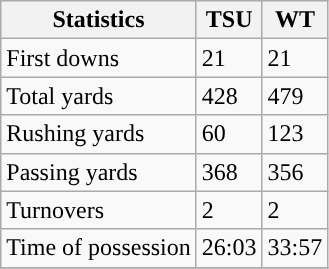<table class="wikitable">
<tr>
<th>Statistics</th>
<th>TSU</th>
<th>WT</th>
</tr>
<tr>
<td>First downs</td>
<td>21</td>
<td>21</td>
</tr>
<tr>
<td>Total yards</td>
<td>428</td>
<td>479</td>
</tr>
<tr>
<td>Rushing yards</td>
<td>60</td>
<td>123</td>
</tr>
<tr>
<td>Passing yards</td>
<td>368</td>
<td>356</td>
</tr>
<tr>
<td>Turnovers</td>
<td>2</td>
<td>2</td>
</tr>
<tr>
<td>Time of possession</td>
<td>26:03</td>
<td>33:57</td>
</tr>
<tr>
</tr>
</table>
